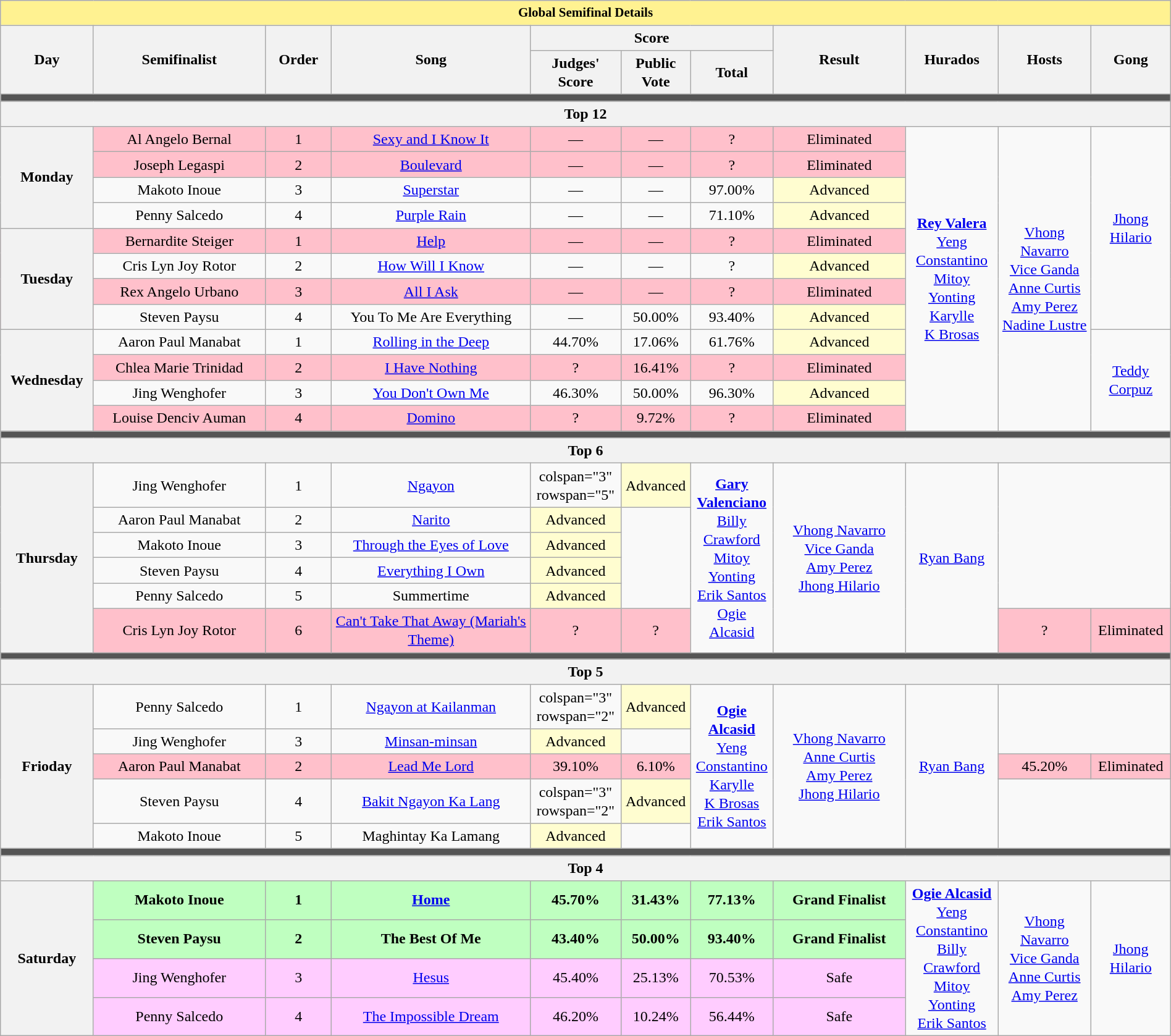<table class="wikitable mw-collapsible mw-collapsed style=" style="text-align:center;line-height:20px;width:100%" text-align:center">
<tr>
<th colspan="11" style="background-color:#fff291;font-size:14px">Global Semifinal Details</th>
</tr>
<tr>
<th rowspan="2" width="07%">Day</th>
<th rowspan="2" width="13%">Semifinalist</th>
<th rowspan="2" width="05%">Order</th>
<th rowspan="2" width="15%">Song</th>
<th colspan="3" width="08%">Score</th>
<th rowspan="2" width="10%">Result</th>
<th rowspan="2" width="07%">Hurados</th>
<th rowspan="2" width="07%">Hosts</th>
<th rowspan="2" width="05%">Gong</th>
</tr>
<tr>
<th>Judges' Score</th>
<th>Public Vote</th>
<th>Total</th>
</tr>
<tr>
<th colspan="11" style="background-color:#555;"></th>
</tr>
<tr>
<th colspan="11">Top 12</th>
</tr>
<tr>
<th rowspan="4">Monday<br></th>
<td style="background:pink">Al Angelo Bernal</td>
<td style="background:pink">1</td>
<td style="background:pink"><a href='#'>Sexy and I Know It</a></td>
<td style="background:pink">—</td>
<td style="background:pink">—</td>
<td style="background:pink">?</td>
<td style="background:pink">Eliminated</td>
<td rowspan="12"><strong><a href='#'>Rey Valera</a></strong><br><a href='#'>Yeng Constantino</a><br><a href='#'>Mitoy Yonting</a><br><a href='#'>Karylle</a><br><a href='#'>K Brosas</a></td>
<td rowspan="12"><a href='#'>Vhong Navarro</a><br><a href='#'>Vice Ganda</a><br><a href='#'>Anne Curtis</a><br><a href='#'>Amy Perez</a><br><a href='#'>Nadine Lustre</a></td>
<td rowspan="8"><a href='#'>Jhong Hilario</a></td>
</tr>
<tr style="background:pink"|>
<td>Joseph Legaspi</td>
<td>2</td>
<td><a href='#'>Boulevard</a></td>
<td style="background-color:#___">—</td>
<td>—</td>
<td>?</td>
<td style="background-color:#">Eliminated</td>
</tr>
<tr style="background-color:#___" |>
<td>Makoto Inoue</td>
<td>3</td>
<td><a href='#'>Superstar</a></td>
<td style="background-color:#___">—</td>
<td>—</td>
<td>97.00%</td>
<td style="background-color:#fffdd0">Advanced</td>
</tr>
<tr style="background-color:#___" |>
<td>Penny Salcedo</td>
<td>4</td>
<td><a href='#'>Purple Rain</a></td>
<td style="background-color:#___">—</td>
<td>—</td>
<td>71.10%</td>
<td style="background-color:#fffdd0">Advanced</td>
</tr>
<tr style="background:pink"|>
<th rowspan="4">Tuesday<br></th>
<td style="background-color:#__">Bernardite Steiger</td>
<td style="background-color:#__">1</td>
<td style="background-color:#__"><a href='#'>Help</a></td>
<td style="background-color:#__">—</td>
<td>—</td>
<td>?</td>
<td style="background-color:#">Eliminated</td>
</tr>
<tr style="background-color:#___" |>
<td>Cris Lyn Joy Rotor</td>
<td>2</td>
<td><a href='#'>How Will I Know</a></td>
<td style="background-color:#___">—</td>
<td>—</td>
<td>?</td>
<td style="background-color:#fffdd0">Advanced</td>
</tr>
<tr style="background:pink"|>
<td>Rex Angelo Urbano</td>
<td>3</td>
<td><a href='#'>All I Ask</a></td>
<td style="background-color:#___">—</td>
<td>—</td>
<td>?</td>
<td style="background-color:#">Eliminated</td>
</tr>
<tr style="background-color:#___" |>
<td>Steven Paysu</td>
<td>4</td>
<td>You To Me Are Everything</td>
<td style="background-color:#___">—</td>
<td>50.00%</td>
<td>93.40%</td>
<td style="background-color:#fffdd0">Advanced</td>
</tr>
<tr style="background-color:#___" |>
<th rowspan="4">Wednesday<br></th>
<td>Aaron Paul Manabat</td>
<td>1</td>
<td><a href='#'>Rolling in the Deep</a></td>
<td style="background-color:#___">44.70%</td>
<td>17.06%</td>
<td>61.76%</td>
<td style="background-color:#fffdd0">Advanced</td>
<td rowspan="4"><a href='#'>Teddy Corpuz</a></td>
</tr>
<tr style="background:pink"|>
<td>Chlea Marie Trinidad</td>
<td>2</td>
<td><a href='#'>I Have Nothing</a></td>
<td style="background-color:#___">?</td>
<td>16.41%</td>
<td>?</td>
<td style="background-color:#">Eliminated</td>
</tr>
<tr style="background-color:#___" |>
<td>Jing Wenghofer</td>
<td>3</td>
<td><a href='#'>You Don't Own Me</a></td>
<td style="background-color:#___">46.30%</td>
<td>50.00%</td>
<td>96.30%</td>
<td style="background-color:#fffdd0">Advanced</td>
</tr>
<tr style="background:pink"|>
<td>Louise Denciv Auman</td>
<td>4</td>
<td><a href='#'>Domino</a></td>
<td style="background-color:#___">?</td>
<td>9.72%</td>
<td>?</td>
<td style="background-color:#">Eliminated</td>
</tr>
<tr>
<th colspan="11" style="background-color:#555;"></th>
</tr>
<tr>
<th colspan="11">Top 6</th>
</tr>
<tr style="background-color:#___" |>
<th rowspan="6">Thursday<br></th>
<td>Jing Wenghofer</td>
<td>1</td>
<td><a href='#'>Ngayon</a></td>
<td>colspan="3" rowspan="5" </td>
<td style="background-color:#fffdd0">Advanced</td>
<td rowspan="6"><strong><a href='#'>Gary Valenciano</a></strong><br><a href='#'>Billy Crawford</a><br><a href='#'>Mitoy Yonting</a><br><a href='#'>Erik Santos</a><br><a href='#'>Ogie Alcasid</a></td>
<td rowspan="6"><a href='#'>Vhong Navarro</a><br><a href='#'>Vice Ganda</a><br><a href='#'>Amy Perez</a><br><a href='#'>Jhong Hilario</a></td>
<td rowspan="6"><a href='#'>Ryan Bang</a></td>
</tr>
<tr style="background-color:#___" |>
<td>Aaron Paul Manabat</td>
<td>2</td>
<td><a href='#'>Narito</a></td>
<td style="background-color:#fffdd0">Advanced</td>
</tr>
<tr style="background-color:#___" |>
<td>Makoto Inoue</td>
<td>3</td>
<td><a href='#'>Through the Eyes of Love</a></td>
<td style="background-color:#fffdd0">Advanced</td>
</tr>
<tr style="background-color:#___" |>
<td>Steven Paysu</td>
<td>4</td>
<td><a href='#'>Everything I Own</a></td>
<td style="background-color:#fffdd0">Advanced</td>
</tr>
<tr style="background-color:#___" |>
<td>Penny Salcedo</td>
<td>5</td>
<td>Summertime</td>
<td style="background-color:#fffdd0">Advanced</td>
</tr>
<tr style="background:pink">
<td style="background-color:#__">Cris Lyn Joy Rotor</td>
<td style="background-color:#__">6</td>
<td style="background-color:#__"><a href='#'>Can't Take That Away (Mariah's Theme)</a></td>
<td style="background-color:#__">?</td>
<td>?</td>
<td>?</td>
<td style="background-color:#">Eliminated</td>
</tr>
<tr>
<th colspan="11" style="background-color:#555;"></th>
</tr>
<tr>
<th colspan="11">Top 5</th>
</tr>
<tr style="background-color:#___" |>
<th rowspan="5">Frioday<br></th>
<td style="background-color:#__">Penny Salcedo</td>
<td style="background-color:#__">1</td>
<td style="background-color:#__"><a href='#'>Ngayon at Kailanman</a></td>
<td>colspan="3" rowspan="2" </td>
<td style="background-color:#fffdd0">Advanced</td>
<td rowspan="5"><strong><a href='#'>Ogie Alcasid</a></strong><br><a href='#'>Yeng Constantino</a><br><a href='#'>Karylle</a><br><a href='#'>K Brosas</a><br><a href='#'>Erik Santos</a></td>
<td rowspan="5"><a href='#'>Vhong Navarro</a><br><a href='#'>Anne Curtis</a><br><a href='#'>Amy Perez</a><br><a href='#'>Jhong Hilario</a></td>
<td rowspan="5"><a href='#'>Ryan Bang</a></td>
</tr>
<tr style="background-color:#___" |>
<td>Jing Wenghofer</td>
<td>3</td>
<td><a href='#'>Minsan-minsan</a></td>
<td style="background-color:#fffdd0">Advanced</td>
</tr>
<tr style="background:pink"|>
<td>Aaron Paul Manabat</td>
<td>2</td>
<td><a href='#'>Lead Me Lord</a></td>
<td style="background-color:#___">39.10%</td>
<td>6.10%</td>
<td>45.20%</td>
<td>Eliminated</td>
</tr>
<tr style="background-color:#___" |>
<td>Steven Paysu</td>
<td>4</td>
<td><a href='#'>Bakit Ngayon Ka Lang</a></td>
<td>colspan="3" rowspan="2" </td>
<td style="background-color:#fffdd0">Advanced</td>
</tr>
<tr style="background-color:#___" |>
<td>Makoto Inoue</td>
<td>5</td>
<td>Maghintay Ka Lamang</td>
<td style="background-color:#fffdd0">Advanced</td>
</tr>
<tr>
<th colspan="11" style="background-color:#555;"></th>
</tr>
<tr>
<th colspan="11">Top 4</th>
</tr>
<tr>
<th rowspan="4">Saturday<br></th>
<td style="background-color:#BFFFC0"><strong>Makoto Inoue</strong></td>
<td style="background-color:#BFFFC0"><strong>1</strong></td>
<td style="background-color:#BFFFC0"><a href='#'><strong>Home</strong></a></td>
<td style="background-color:#BFFFC0"><strong>45.70%</strong></td>
<td style="background-color:#BFFFC0"><strong>31.43%</strong></td>
<td style="background-color:#BFFFC0"><strong>77.13%</strong></td>
<td style="background-color:#BFFFC0"><strong>Grand Finalist</strong></td>
<td rowspan="4"><strong><a href='#'>Ogie Alcasid</a></strong><br><a href='#'>Yeng Constantino</a><br><a href='#'>Billy Crawford</a><br><a href='#'>Mitoy Yonting</a><br><a href='#'>Erik Santos</a></td>
<td rowspan="4"><a href='#'>Vhong Navarro</a><br><a href='#'>Vice Ganda</a><br><a href='#'>Anne Curtis</a><br><a href='#'>Amy Perez</a></td>
<td rowspan="4"><a href='#'>Jhong Hilario</a></td>
</tr>
<tr style="background-color:#BFFFC0" |>
<td><strong>Steven Paysu</strong></td>
<td><strong>2</strong></td>
<td><strong>The Best Of Me</strong></td>
<td style="background-color:#___"><strong>43.40%</strong></td>
<td><strong>50.00%</strong></td>
<td><strong>93.40%</strong></td>
<td style="background-color:#___"><strong>Grand Finalist</strong></td>
</tr>
<tr style="background-color:#ffccff" |>
<td style="background-color:#__">Jing Wenghofer</td>
<td style="background-color:#__">3</td>
<td style="background-color:#__"><a href='#'>Hesus</a></td>
<td style="background-color:#__">45.40%</td>
<td>25.13%</td>
<td>70.53%</td>
<td style="background-color:#ffccff">Safe</td>
</tr>
<tr style="background-color:#ffccff" |>
<td style="background-color:#">Penny Salcedo</td>
<td style="background-color:#">4</td>
<td style="background-color:#"><a href='#'>The Impossible Dream</a></td>
<td style="background-color:#">46.20%</td>
<td>10.24%</td>
<td>56.44%</td>
<td>Safe</td>
</tr>
</table>
